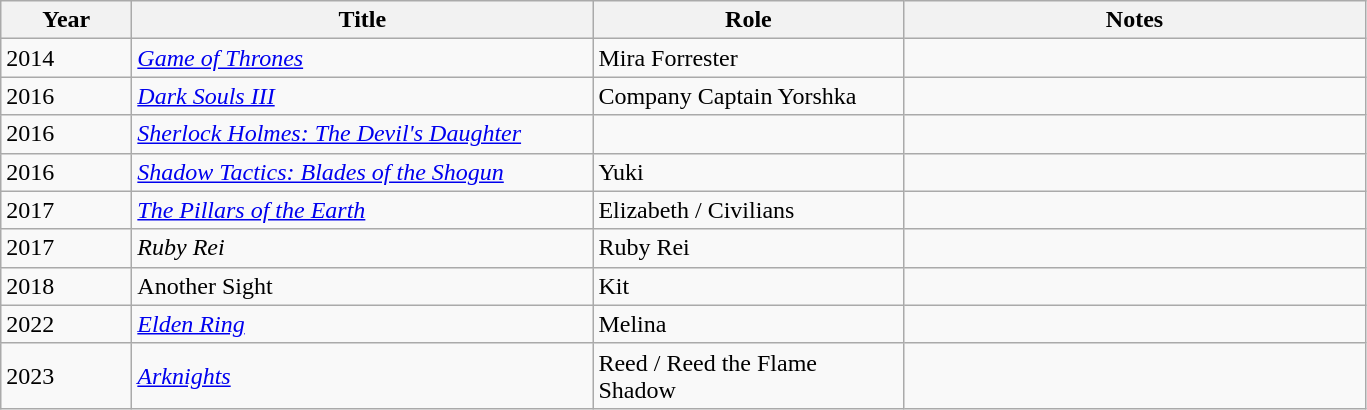<table class="wikitable">
<tr>
<th scope="col" width="80">Year</th>
<th scope="col" width="300">Title</th>
<th scope="col" width="200">Role</th>
<th scope="col" width="300">Notes</th>
</tr>
<tr>
<td>2014</td>
<td><em><a href='#'>Game of Thrones</a></em></td>
<td>Mira Forrester</td>
<td></td>
</tr>
<tr>
<td>2016</td>
<td><em><a href='#'>Dark Souls III</a></em></td>
<td>Company Captain Yorshka</td>
<td></td>
</tr>
<tr>
<td>2016</td>
<td><em><a href='#'>Sherlock Holmes: The Devil's Daughter</a></em></td>
<td></td>
<td></td>
</tr>
<tr>
<td>2016</td>
<td><em><a href='#'>Shadow Tactics: Blades of the Shogun</a></em></td>
<td>Yuki</td>
<td></td>
</tr>
<tr>
<td>2017</td>
<td><em><a href='#'>The Pillars of the Earth</a></em></td>
<td>Elizabeth / Civilians</td>
<td></td>
</tr>
<tr>
<td>2017</td>
<td><em>Ruby Rei</em></td>
<td>Ruby Rei</td>
<td></td>
</tr>
<tr>
<td>2018</td>
<td>Another Sight</td>
<td>Kit</td>
<td></td>
</tr>
<tr>
<td>2022</td>
<td><em><a href='#'>Elden Ring</a></em></td>
<td>Melina</td>
<td></td>
</tr>
<tr>
<td>2023</td>
<td><em><a href='#'>Arknights</a></em></td>
<td>Reed / Reed the Flame Shadow</td>
<td></td>
</tr>
</table>
